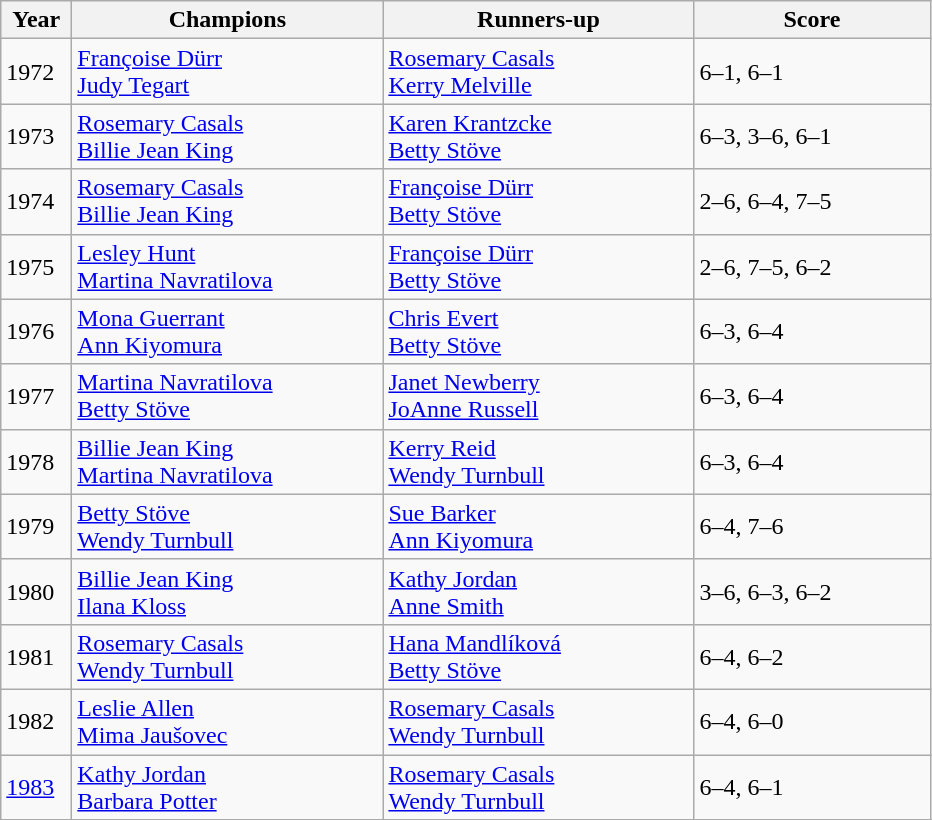<table class="sortable wikitable">
<tr>
<th style="width:40px">Year</th>
<th style="width:200px">Champions</th>
<th style="width:200px">Runners-up</th>
<th style="width:150px" class="unsortable">Score</th>
</tr>
<tr>
<td>1972</td>
<td> <a href='#'>Françoise Dürr</a> <br>  <a href='#'>Judy Tegart</a></td>
<td> <a href='#'>Rosemary Casals</a> <br>  <a href='#'>Kerry Melville</a></td>
<td>6–1, 6–1</td>
</tr>
<tr>
<td>1973</td>
<td> <a href='#'>Rosemary Casals</a> <br>  <a href='#'>Billie Jean King</a></td>
<td> <a href='#'>Karen Krantzcke</a> <br>  <a href='#'>Betty Stöve</a></td>
<td>6–3, 3–6, 6–1</td>
</tr>
<tr>
<td>1974</td>
<td> <a href='#'>Rosemary Casals</a> <br>  <a href='#'>Billie Jean King</a></td>
<td> <a href='#'>Françoise Dürr</a> <br>  <a href='#'>Betty Stöve</a></td>
<td>2–6, 6–4, 7–5</td>
</tr>
<tr>
<td>1975</td>
<td> <a href='#'>Lesley Hunt</a> <br>  <a href='#'>Martina Navratilova</a></td>
<td> <a href='#'>Françoise Dürr</a> <br>  <a href='#'>Betty Stöve</a></td>
<td>2–6, 7–5, 6–2</td>
</tr>
<tr>
<td>1976</td>
<td> <a href='#'>Mona Guerrant</a> <br>  <a href='#'>Ann Kiyomura</a></td>
<td> <a href='#'>Chris Evert</a> <br>  <a href='#'>Betty Stöve</a></td>
<td>6–3, 6–4</td>
</tr>
<tr>
<td>1977</td>
<td> <a href='#'>Martina Navratilova</a> <br>  <a href='#'>Betty Stöve</a></td>
<td> <a href='#'>Janet Newberry</a> <br>  <a href='#'>JoAnne Russell</a></td>
<td>6–3, 6–4</td>
</tr>
<tr>
<td>1978</td>
<td> <a href='#'>Billie Jean King</a> <br>  <a href='#'>Martina Navratilova</a></td>
<td> <a href='#'>Kerry Reid</a> <br>  <a href='#'>Wendy Turnbull</a></td>
<td>6–3, 6–4</td>
</tr>
<tr>
<td>1979</td>
<td> <a href='#'>Betty Stöve</a> <br>  <a href='#'>Wendy Turnbull</a></td>
<td> <a href='#'>Sue Barker</a> <br>  <a href='#'>Ann Kiyomura</a></td>
<td>6–4, 7–6</td>
</tr>
<tr>
<td>1980</td>
<td> <a href='#'>Billie Jean King</a> <br>  <a href='#'>Ilana Kloss</a></td>
<td> <a href='#'>Kathy Jordan</a> <br>  <a href='#'>Anne Smith</a></td>
<td>3–6, 6–3, 6–2</td>
</tr>
<tr>
<td>1981</td>
<td> <a href='#'>Rosemary Casals</a> <br>  <a href='#'>Wendy Turnbull</a></td>
<td> <a href='#'>Hana Mandlíková</a> <br>  <a href='#'>Betty Stöve</a></td>
<td>6–4, 6–2</td>
</tr>
<tr>
<td>1982</td>
<td> <a href='#'>Leslie Allen</a> <br>  <a href='#'>Mima Jaušovec</a></td>
<td> <a href='#'>Rosemary Casals</a> <br>  <a href='#'>Wendy Turnbull</a></td>
<td>6–4, 6–0</td>
</tr>
<tr>
<td><a href='#'>1983</a></td>
<td> <a href='#'>Kathy Jordan</a> <br>  <a href='#'>Barbara Potter</a></td>
<td> <a href='#'>Rosemary Casals</a> <br>  <a href='#'>Wendy Turnbull</a></td>
<td>6–4, 6–1</td>
</tr>
</table>
